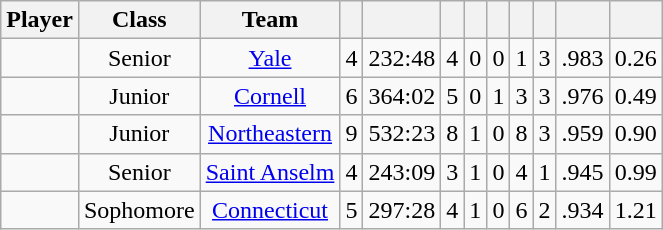<table class="wikitable sortable" style="font-size= 95%;text-align: center;">
<tr>
<th>Player</th>
<th>Class</th>
<th>Team</th>
<th></th>
<th></th>
<th></th>
<th></th>
<th></th>
<th></th>
<th></th>
<th></th>
<th></th>
</tr>
<tr>
<td></td>
<td>Senior</td>
<td><a href='#'>Yale</a></td>
<td>4</td>
<td>232:48</td>
<td>4</td>
<td>0</td>
<td>0</td>
<td>1</td>
<td>3</td>
<td>.983</td>
<td>0.26</td>
</tr>
<tr>
<td></td>
<td>Junior</td>
<td><a href='#'>Cornell</a></td>
<td>6</td>
<td>364:02</td>
<td>5</td>
<td>0</td>
<td>1</td>
<td>3</td>
<td>3</td>
<td>.976</td>
<td>0.49</td>
</tr>
<tr>
<td></td>
<td>Junior</td>
<td><a href='#'>Northeastern</a></td>
<td>9</td>
<td>532:23</td>
<td>8</td>
<td>1</td>
<td>0</td>
<td>8</td>
<td>3</td>
<td>.959</td>
<td>0.90</td>
</tr>
<tr>
<td></td>
<td>Senior</td>
<td><a href='#'>Saint Anselm</a></td>
<td>4</td>
<td>243:09</td>
<td>3</td>
<td>1</td>
<td>0</td>
<td>4</td>
<td>1</td>
<td>.945</td>
<td>0.99</td>
</tr>
<tr>
<td></td>
<td>Sophomore</td>
<td><a href='#'>Connecticut</a></td>
<td>5</td>
<td>297:28</td>
<td>4</td>
<td>1</td>
<td>0</td>
<td>6</td>
<td>2</td>
<td>.934</td>
<td>1.21</td>
</tr>
</table>
